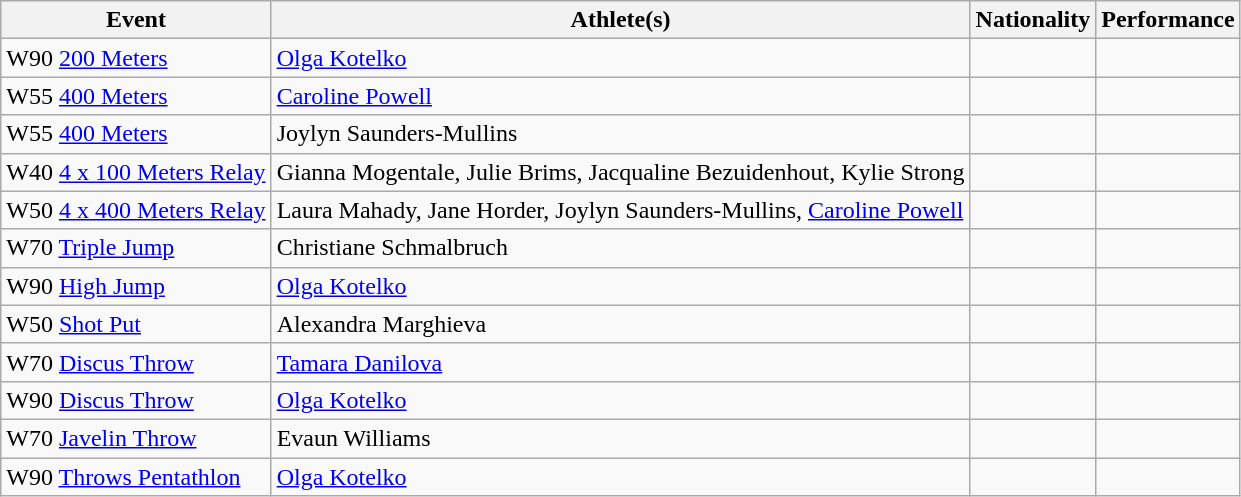<table class="wikitable">
<tr>
<th>Event</th>
<th>Athlete(s)</th>
<th>Nationality</th>
<th>Performance</th>
</tr>
<tr>
<td>W90 <a href='#'>200 Meters</a></td>
<td><a href='#'>Olga Kotelko</a></td>
<td></td>
<td></td>
</tr>
<tr>
<td>W55 <a href='#'>400 Meters</a></td>
<td><a href='#'>Caroline Powell</a></td>
<td></td>
<td></td>
</tr>
<tr>
<td>W55 <a href='#'>400 Meters</a></td>
<td>Joylyn Saunders-Mullins</td>
<td></td>
<td></td>
</tr>
<tr>
<td>W40 <a href='#'>4 x 100 Meters Relay</a></td>
<td>Gianna Mogentale, Julie Brims, Jacqualine Bezuidenhout, Kylie Strong</td>
<td></td>
<td></td>
</tr>
<tr>
<td>W50 <a href='#'>4 x 400 Meters Relay</a></td>
<td>Laura Mahady, Jane Horder, Joylyn Saunders-Mullins, <a href='#'>Caroline Powell</a></td>
<td></td>
<td></td>
</tr>
<tr>
<td>W70 <a href='#'>Triple Jump</a></td>
<td>Christiane Schmalbruch</td>
<td></td>
<td></td>
</tr>
<tr>
<td>W90 <a href='#'>High Jump</a></td>
<td><a href='#'>Olga Kotelko</a></td>
<td></td>
<td></td>
</tr>
<tr>
<td>W50 <a href='#'>Shot Put</a></td>
<td>Alexandra Marghieva</td>
<td></td>
<td></td>
</tr>
<tr>
<td>W70 <a href='#'>Discus Throw</a></td>
<td><a href='#'>Tamara Danilova</a></td>
<td></td>
<td></td>
</tr>
<tr>
<td>W90 <a href='#'>Discus Throw</a></td>
<td><a href='#'>Olga Kotelko</a></td>
<td></td>
<td></td>
</tr>
<tr>
<td>W70 <a href='#'>Javelin Throw</a></td>
<td>Evaun Williams</td>
<td></td>
<td></td>
</tr>
<tr>
<td>W90 <a href='#'>Throws Pentathlon</a></td>
<td><a href='#'>Olga Kotelko</a></td>
<td></td>
<td></td>
</tr>
</table>
